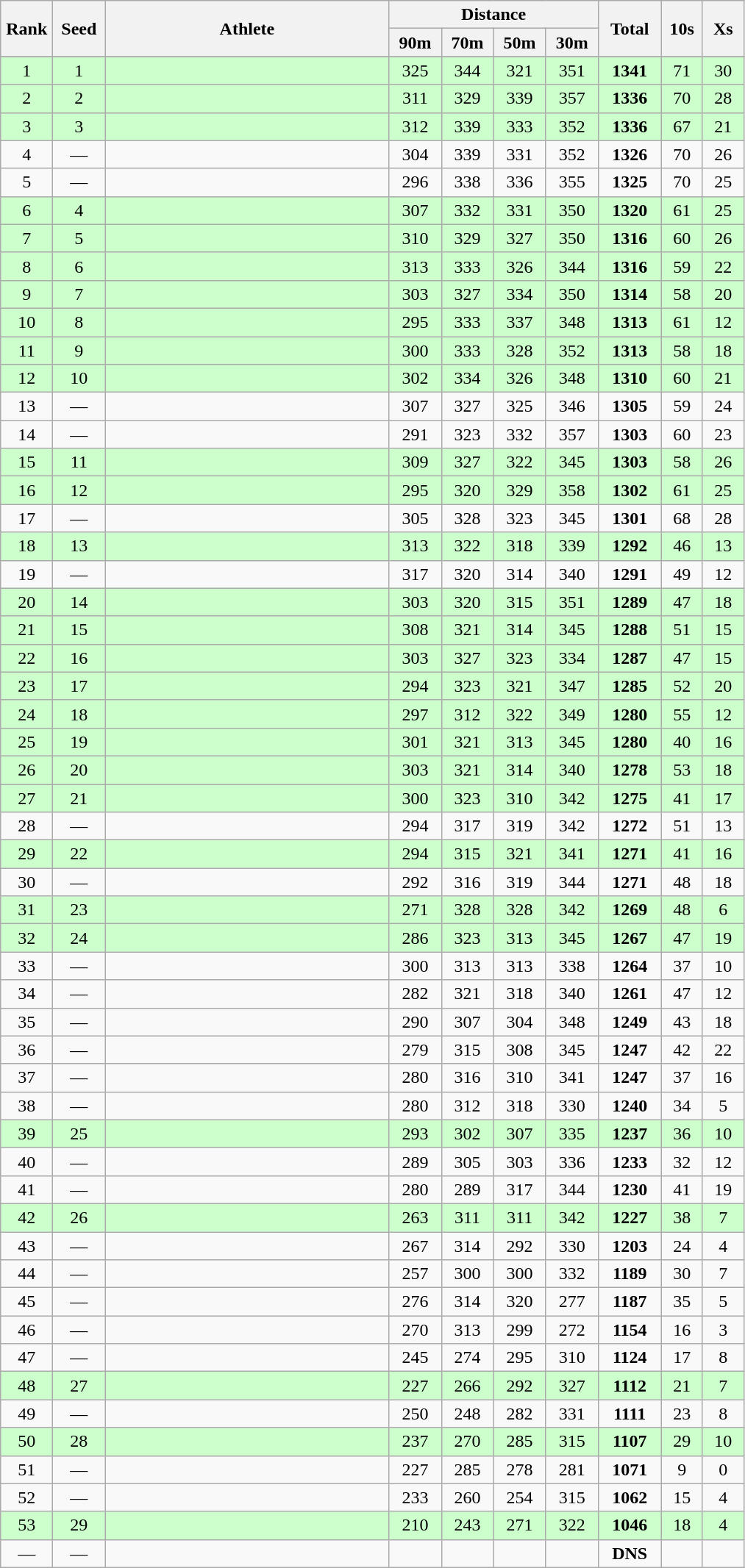<table class="wikitable" style="text-align:center">
<tr>
<th rowspan=2 width=40>Rank</th>
<th rowspan=2 width=40>Seed</th>
<th rowspan=2 width=250>Athlete</th>
<th colspan=4>Distance</th>
<th rowspan=2 width=50>Total</th>
<th rowspan=2 width=30>10s</th>
<th rowspan=2 width=30>Xs</th>
</tr>
<tr>
<th width=40>90m</th>
<th width=40>70m</th>
<th width=40>50m</th>
<th width=40>30m</th>
</tr>
<tr>
</tr>
<tr bgcolor="ccffcc">
<td>1</td>
<td>1</td>
<td align=left></td>
<td>325</td>
<td>344</td>
<td>321</td>
<td>351</td>
<td><strong>1341</strong></td>
<td>71</td>
<td>30</td>
</tr>
<tr bgcolor="ccffcc">
<td>2</td>
<td>2</td>
<td align=left></td>
<td>311</td>
<td>329</td>
<td>339</td>
<td>357</td>
<td><strong>1336</strong></td>
<td>70</td>
<td>28</td>
</tr>
<tr bgcolor="ccffcc">
<td>3</td>
<td>3</td>
<td align=left></td>
<td>312</td>
<td>339</td>
<td>333</td>
<td>352</td>
<td><strong>1336</strong></td>
<td>67</td>
<td>21</td>
</tr>
<tr>
<td>4</td>
<td>—</td>
<td align=left></td>
<td>304</td>
<td>339</td>
<td>331</td>
<td>352</td>
<td><strong>1326</strong></td>
<td>70</td>
<td>26</td>
</tr>
<tr>
<td>5</td>
<td>—</td>
<td align=left></td>
<td>296</td>
<td>338</td>
<td>336</td>
<td>355</td>
<td><strong>1325</strong></td>
<td>70</td>
<td>25</td>
</tr>
<tr bgcolor="ccffcc">
<td>6</td>
<td>4</td>
<td align=left></td>
<td>307</td>
<td>332</td>
<td>331</td>
<td>350</td>
<td><strong>1320</strong></td>
<td>61</td>
<td>25</td>
</tr>
<tr bgcolor="ccffcc">
<td>7</td>
<td>5</td>
<td align=left></td>
<td>310</td>
<td>329</td>
<td>327</td>
<td>350</td>
<td><strong>1316</strong></td>
<td>60</td>
<td>26</td>
</tr>
<tr bgcolor="ccffcc">
<td>8</td>
<td>6</td>
<td align=left></td>
<td>313</td>
<td>333</td>
<td>326</td>
<td>344</td>
<td><strong>1316</strong></td>
<td>59</td>
<td>22</td>
</tr>
<tr bgcolor="ccffcc">
<td>9</td>
<td>7</td>
<td align=left></td>
<td>303</td>
<td>327</td>
<td>334</td>
<td>350</td>
<td><strong>1314</strong></td>
<td>58</td>
<td>20</td>
</tr>
<tr bgcolor="ccffcc">
<td>10</td>
<td>8</td>
<td align=left></td>
<td>295</td>
<td>333</td>
<td>337</td>
<td>348</td>
<td><strong>1313</strong></td>
<td>61</td>
<td>12</td>
</tr>
<tr bgcolor="ccffcc">
<td>11</td>
<td>9</td>
<td align=left></td>
<td>300</td>
<td>333</td>
<td>328</td>
<td>352</td>
<td><strong>1313</strong></td>
<td>58</td>
<td>18</td>
</tr>
<tr bgcolor="ccffcc">
<td>12</td>
<td>10</td>
<td align=left></td>
<td>302</td>
<td>334</td>
<td>326</td>
<td>348</td>
<td><strong>1310</strong></td>
<td>60</td>
<td>21</td>
</tr>
<tr>
<td>13</td>
<td>—</td>
<td align=left></td>
<td>307</td>
<td>327</td>
<td>325</td>
<td>346</td>
<td><strong>1305</strong></td>
<td>59</td>
<td>24</td>
</tr>
<tr>
<td>14</td>
<td>—</td>
<td align=left></td>
<td>291</td>
<td>323</td>
<td>332</td>
<td>357</td>
<td><strong>1303</strong></td>
<td>60</td>
<td>23</td>
</tr>
<tr bgcolor="ccffcc">
<td>15</td>
<td>11</td>
<td align=left></td>
<td>309</td>
<td>327</td>
<td>322</td>
<td>345</td>
<td><strong>1303</strong></td>
<td>58</td>
<td>26</td>
</tr>
<tr bgcolor="ccffcc">
<td>16</td>
<td>12</td>
<td align=left></td>
<td>295</td>
<td>320</td>
<td>329</td>
<td>358</td>
<td><strong>1302</strong></td>
<td>61</td>
<td>25</td>
</tr>
<tr>
<td>17</td>
<td>—</td>
<td align=left></td>
<td>305</td>
<td>328</td>
<td>323</td>
<td>345</td>
<td><strong>1301</strong></td>
<td>68</td>
<td>28</td>
</tr>
<tr bgcolor="ccffcc">
<td>18</td>
<td>13</td>
<td align=left></td>
<td>313</td>
<td>322</td>
<td>318</td>
<td>339</td>
<td><strong>1292</strong></td>
<td>46</td>
<td>13</td>
</tr>
<tr>
<td>19</td>
<td>—</td>
<td align=left></td>
<td>317</td>
<td>320</td>
<td>314</td>
<td>340</td>
<td><strong>1291</strong></td>
<td>49</td>
<td>12</td>
</tr>
<tr bgcolor="ccffcc">
<td>20</td>
<td>14</td>
<td align=left></td>
<td>303</td>
<td>320</td>
<td>315</td>
<td>351</td>
<td><strong>1289</strong></td>
<td>47</td>
<td>18</td>
</tr>
<tr bgcolor="ccffcc">
<td>21</td>
<td>15</td>
<td align=left></td>
<td>308</td>
<td>321</td>
<td>314</td>
<td>345</td>
<td><strong>1288</strong></td>
<td>51</td>
<td>15</td>
</tr>
<tr bgcolor="ccffcc">
<td>22</td>
<td>16</td>
<td align=left></td>
<td>303</td>
<td>327</td>
<td>323</td>
<td>334</td>
<td><strong>1287</strong></td>
<td>47</td>
<td>15</td>
</tr>
<tr bgcolor="ccffcc">
<td>23</td>
<td>17</td>
<td align=left></td>
<td>294</td>
<td>323</td>
<td>321</td>
<td>347</td>
<td><strong>1285</strong></td>
<td>52</td>
<td>20</td>
</tr>
<tr bgcolor="ccffcc">
<td>24</td>
<td>18</td>
<td align=left></td>
<td>297</td>
<td>312</td>
<td>322</td>
<td>349</td>
<td><strong>1280</strong></td>
<td>55</td>
<td>12</td>
</tr>
<tr bgcolor="ccffcc">
<td>25</td>
<td>19</td>
<td align=left></td>
<td>301</td>
<td>321</td>
<td>313</td>
<td>345</td>
<td><strong>1280</strong></td>
<td>40</td>
<td>16</td>
</tr>
<tr bgcolor="ccffcc">
<td>26</td>
<td>20</td>
<td align=left></td>
<td>303</td>
<td>321</td>
<td>314</td>
<td>340</td>
<td><strong>1278</strong></td>
<td>53</td>
<td>18</td>
</tr>
<tr bgcolor="ccffcc">
<td>27</td>
<td>21</td>
<td align=left></td>
<td>300</td>
<td>323</td>
<td>310</td>
<td>342</td>
<td><strong>1275</strong></td>
<td>41</td>
<td>17</td>
</tr>
<tr>
<td>28</td>
<td>—</td>
<td align=left></td>
<td>294</td>
<td>317</td>
<td>319</td>
<td>342</td>
<td><strong>1272</strong></td>
<td>51</td>
<td>13</td>
</tr>
<tr bgcolor="ccffcc">
<td>29</td>
<td>22</td>
<td align=left></td>
<td>294</td>
<td>315</td>
<td>321</td>
<td>341</td>
<td><strong>1271</strong></td>
<td>41</td>
<td>16</td>
</tr>
<tr>
<td>30</td>
<td>—</td>
<td align=left></td>
<td>292</td>
<td>316</td>
<td>319</td>
<td>344</td>
<td><strong>1271</strong></td>
<td>48</td>
<td>18</td>
</tr>
<tr bgcolor="ccffcc">
<td>31</td>
<td>23</td>
<td align=left></td>
<td>271</td>
<td>328</td>
<td>328</td>
<td>342</td>
<td><strong>1269</strong></td>
<td>48</td>
<td>6</td>
</tr>
<tr bgcolor="ccffcc">
<td>32</td>
<td>24</td>
<td align=left></td>
<td>286</td>
<td>323</td>
<td>313</td>
<td>345</td>
<td><strong>1267</strong></td>
<td>47</td>
<td>19</td>
</tr>
<tr>
<td>33</td>
<td>—</td>
<td align=left></td>
<td>300</td>
<td>313</td>
<td>313</td>
<td>338</td>
<td><strong>1264</strong></td>
<td>37</td>
<td>10</td>
</tr>
<tr>
<td>34</td>
<td>—</td>
<td align=left></td>
<td>282</td>
<td>321</td>
<td>318</td>
<td>340</td>
<td><strong>1261</strong></td>
<td>47</td>
<td>12</td>
</tr>
<tr>
<td>35</td>
<td>—</td>
<td align=left></td>
<td>290</td>
<td>307</td>
<td>304</td>
<td>348</td>
<td><strong>1249</strong></td>
<td>43</td>
<td>18</td>
</tr>
<tr>
<td>36</td>
<td>—</td>
<td align=left></td>
<td>279</td>
<td>315</td>
<td>308</td>
<td>345</td>
<td><strong>1247</strong></td>
<td>42</td>
<td>22</td>
</tr>
<tr>
<td>37</td>
<td>—</td>
<td align=left></td>
<td>280</td>
<td>316</td>
<td>310</td>
<td>341</td>
<td><strong>1247</strong></td>
<td>37</td>
<td>16</td>
</tr>
<tr>
<td>38</td>
<td>—</td>
<td align=left></td>
<td>280</td>
<td>312</td>
<td>318</td>
<td>330</td>
<td><strong>1240</strong></td>
<td>34</td>
<td>5</td>
</tr>
<tr bgcolor="ccffcc">
<td>39</td>
<td>25</td>
<td align=left></td>
<td>293</td>
<td>302</td>
<td>307</td>
<td>335</td>
<td><strong>1237</strong></td>
<td>36</td>
<td>10</td>
</tr>
<tr>
<td>40</td>
<td>—</td>
<td align=left></td>
<td>289</td>
<td>305</td>
<td>303</td>
<td>336</td>
<td><strong>1233</strong></td>
<td>32</td>
<td>12</td>
</tr>
<tr>
<td>41</td>
<td>—</td>
<td align=left></td>
<td>280</td>
<td>289</td>
<td>317</td>
<td>344</td>
<td><strong>1230</strong></td>
<td>41</td>
<td>19</td>
</tr>
<tr bgcolor="ccffcc">
<td>42</td>
<td>26</td>
<td align=left></td>
<td>263</td>
<td>311</td>
<td>311</td>
<td>342</td>
<td><strong>1227</strong></td>
<td>38</td>
<td>7</td>
</tr>
<tr>
<td>43</td>
<td>—</td>
<td align=left></td>
<td>267</td>
<td>314</td>
<td>292</td>
<td>330</td>
<td><strong>1203</strong></td>
<td>24</td>
<td>4</td>
</tr>
<tr>
<td>44</td>
<td>—</td>
<td align=left></td>
<td>257</td>
<td>300</td>
<td>300</td>
<td>332</td>
<td><strong>1189</strong></td>
<td>30</td>
<td>7</td>
</tr>
<tr>
<td>45</td>
<td>—</td>
<td align=left></td>
<td>276</td>
<td>314</td>
<td>320</td>
<td>277</td>
<td><strong>1187</strong></td>
<td>35</td>
<td>5</td>
</tr>
<tr>
<td>46</td>
<td>—</td>
<td align=left></td>
<td>270</td>
<td>313</td>
<td>299</td>
<td>272</td>
<td><strong>1154</strong></td>
<td>16</td>
<td>3</td>
</tr>
<tr>
<td>47</td>
<td>—</td>
<td align=left></td>
<td>245</td>
<td>274</td>
<td>295</td>
<td>310</td>
<td><strong>1124</strong></td>
<td>17</td>
<td>8</td>
</tr>
<tr bgcolor="ccffcc">
<td>48</td>
<td>27</td>
<td align=left></td>
<td>227</td>
<td>266</td>
<td>292</td>
<td>327</td>
<td><strong>1112</strong></td>
<td>21</td>
<td>7</td>
</tr>
<tr>
<td>49</td>
<td>—</td>
<td align=left></td>
<td>250</td>
<td>248</td>
<td>282</td>
<td>331</td>
<td><strong>1111</strong></td>
<td>23</td>
<td>8</td>
</tr>
<tr bgcolor="ccffcc">
<td>50</td>
<td>28</td>
<td align=left></td>
<td>237</td>
<td>270</td>
<td>285</td>
<td>315</td>
<td><strong>1107</strong></td>
<td>29</td>
<td>10</td>
</tr>
<tr>
<td>51</td>
<td>—</td>
<td align=left></td>
<td>227</td>
<td>285</td>
<td>278</td>
<td>281</td>
<td><strong>1071</strong></td>
<td>9</td>
<td>0</td>
</tr>
<tr>
<td>52</td>
<td>—</td>
<td align=left></td>
<td>233</td>
<td>260</td>
<td>254</td>
<td>315</td>
<td><strong>1062</strong></td>
<td>15</td>
<td>4</td>
</tr>
<tr bgcolor="ccffcc">
<td>53</td>
<td>29</td>
<td align=left></td>
<td>210</td>
<td>243</td>
<td>271</td>
<td>322</td>
<td><strong>1046</strong></td>
<td>18</td>
<td>4</td>
</tr>
<tr>
<td>—</td>
<td>—</td>
<td align=left></td>
<td></td>
<td></td>
<td></td>
<td></td>
<td><strong>DNS</strong></td>
<td></td>
<td></td>
</tr>
</table>
